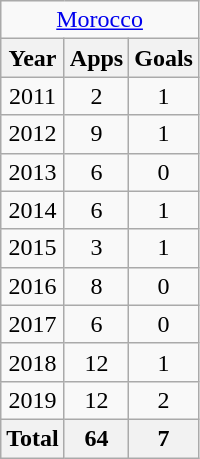<table class="wikitable" style="text-align:center">
<tr>
<td colspan="3"><a href='#'>Morocco</a></td>
</tr>
<tr>
<th>Year</th>
<th>Apps</th>
<th>Goals</th>
</tr>
<tr>
<td>2011</td>
<td>2</td>
<td>1</td>
</tr>
<tr>
<td>2012</td>
<td>9</td>
<td>1</td>
</tr>
<tr>
<td>2013</td>
<td>6</td>
<td>0</td>
</tr>
<tr>
<td>2014</td>
<td>6</td>
<td>1</td>
</tr>
<tr>
<td>2015</td>
<td>3</td>
<td>1</td>
</tr>
<tr>
<td>2016</td>
<td>8</td>
<td>0</td>
</tr>
<tr>
<td>2017</td>
<td>6</td>
<td>0</td>
</tr>
<tr>
<td>2018</td>
<td>12</td>
<td>1</td>
</tr>
<tr>
<td>2019</td>
<td>12</td>
<td>2</td>
</tr>
<tr>
<th>Total</th>
<th>64</th>
<th>7</th>
</tr>
</table>
